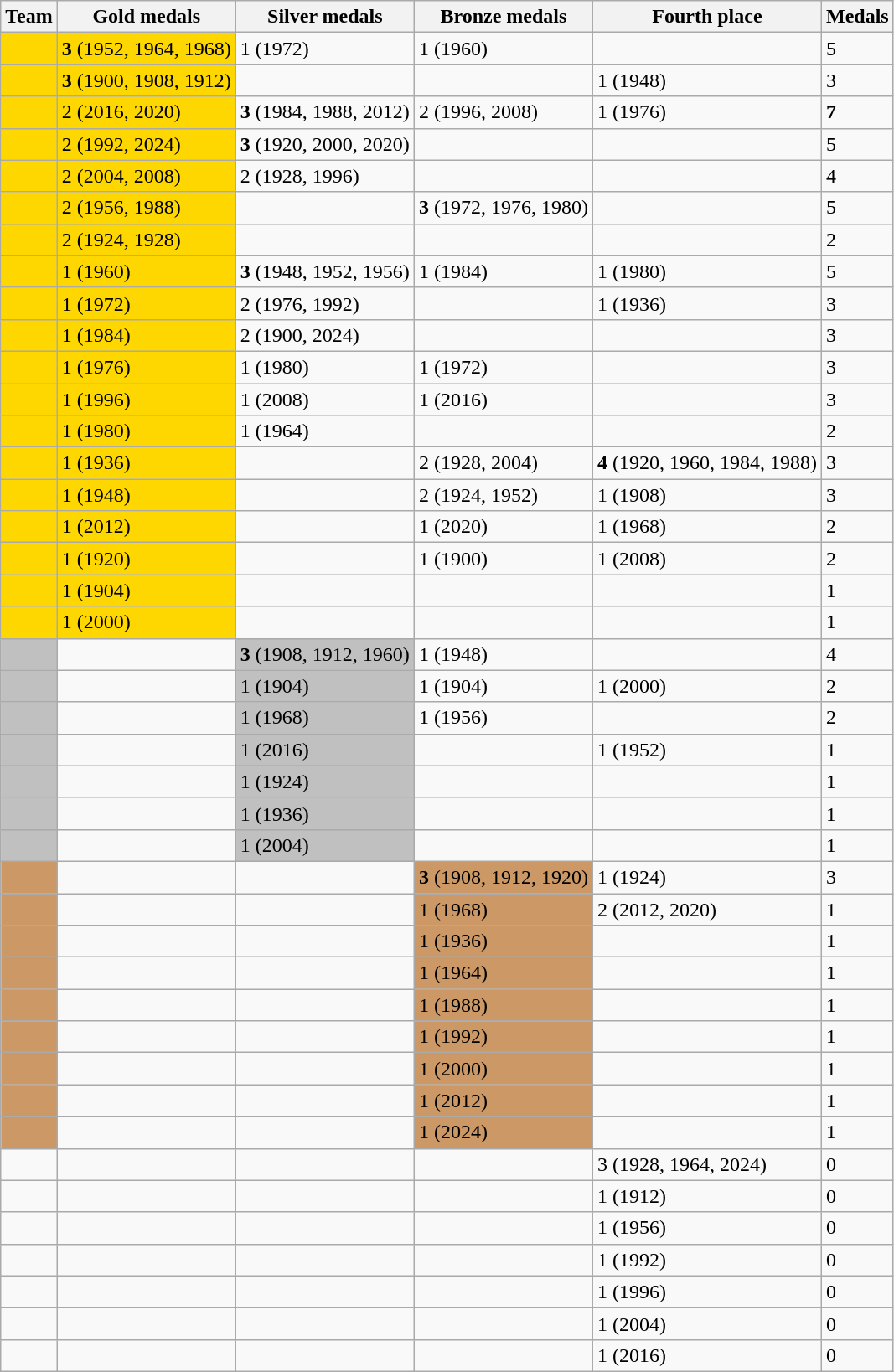<table class="wikitable sortable" sortable>
<tr>
<th>Team</th>
<th>Gold medals</th>
<th>Silver medals</th>
<th>Bronze medals</th>
<th>Fourth place</th>
<th>Medals</th>
</tr>
<tr>
<td bgcolor=gold></td>
<td bgcolor=gold><strong>3</strong> (1952, 1964, 1968)</td>
<td>1 (1972)</td>
<td>1 (1960)</td>
<td></td>
<td>5</td>
</tr>
<tr>
<td bgcolor="gold"></td>
<td bgcolor="gold"><strong>3</strong> (1900, 1908, 1912)</td>
<td></td>
<td></td>
<td>1 (1948)</td>
<td>3</td>
</tr>
<tr>
<td bgcolor=gold></td>
<td bgcolor=gold>2 (2016, 2020)</td>
<td><strong>3</strong> (1984, 1988, 2012)</td>
<td>2 (1996, 2008)</td>
<td>1 (1976)</td>
<td><strong>7</strong></td>
</tr>
<tr>
<td bgcolor=gold></td>
<td bgcolor=gold>2 (1992, 2024)</td>
<td><strong>3</strong> (1920, 2000, 2020)</td>
<td></td>
<td></td>
<td>5</td>
</tr>
<tr>
<td bgcolor=gold></td>
<td bgcolor=gold>2 (2004, 2008)</td>
<td>2 (1928, 1996)</td>
<td></td>
<td></td>
<td>4</td>
</tr>
<tr>
<td bgcolor=gold></td>
<td bgcolor=gold>2 (1956, 1988)</td>
<td></td>
<td><strong>3</strong> (1972, 1976, 1980)</td>
<td></td>
<td>5</td>
</tr>
<tr>
<td bgcolor=gold></td>
<td bgcolor=gold>2 (1924, 1928)</td>
<td></td>
<td></td>
<td></td>
<td>2</td>
</tr>
<tr>
<td bgcolor=gold></td>
<td bgcolor=gold>1 (1960)</td>
<td><strong>3</strong> (1948, 1952, 1956)</td>
<td>1 (1984)</td>
<td>1 (1980)</td>
<td>5</td>
</tr>
<tr>
<td bgcolor=gold></td>
<td bgcolor=gold>1 (1972)</td>
<td>2 (1976, 1992)</td>
<td></td>
<td>1 (1936)</td>
<td>3</td>
</tr>
<tr>
<td bgcolor=gold></td>
<td bgcolor=gold>1 (1984)</td>
<td>2 (1900, 2024)</td>
<td></td>
<td></td>
<td>3</td>
</tr>
<tr>
<td bgcolor=gold></td>
<td bgcolor=gold>1 (1976)</td>
<td>1 (1980)</td>
<td>1 (1972)</td>
<td></td>
<td>3</td>
</tr>
<tr>
<td bgcolor=gold></td>
<td bgcolor=gold>1 (1996)</td>
<td>1 (2008)</td>
<td>1 (2016)</td>
<td></td>
<td>3</td>
</tr>
<tr>
<td bgcolor=gold></td>
<td bgcolor=gold>1 (1980)</td>
<td>1 (1964)</td>
<td></td>
<td></td>
<td>2</td>
</tr>
<tr>
<td bgcolor=gold></td>
<td bgcolor=gold>1 (1936)</td>
<td></td>
<td>2 (1928, 2004)</td>
<td><strong>4</strong> (1920, 1960, 1984, 1988)</td>
<td>3</td>
</tr>
<tr>
<td bgcolor=gold></td>
<td bgcolor=gold>1 (1948)</td>
<td></td>
<td>2 (1924, 1952)</td>
<td>1 (1908)</td>
<td>3</td>
</tr>
<tr>
<td bgcolor=gold></td>
<td bgcolor=gold>1 (2012)</td>
<td></td>
<td>1 (2020)</td>
<td>1 (1968)</td>
<td>2</td>
</tr>
<tr>
<td bgcolor=gold></td>
<td bgcolor=gold>1 (1920)</td>
<td></td>
<td>1 (1900)</td>
<td>1 (2008)</td>
<td>2</td>
</tr>
<tr>
<td bgcolor=gold></td>
<td bgcolor=gold>1 (1904)</td>
<td></td>
<td></td>
<td></td>
<td>1</td>
</tr>
<tr>
<td bgcolor=gold></td>
<td bgcolor=gold>1 (2000)</td>
<td></td>
<td></td>
<td></td>
<td>1</td>
</tr>
<tr>
<td bgcolor=silver></td>
<td></td>
<td bgcolor=silver><strong>3</strong> (1908, 1912, 1960)</td>
<td>1 (1948)</td>
<td></td>
<td>4</td>
</tr>
<tr>
<td bgcolor=silver></td>
<td></td>
<td bgcolor=silver>1 (1904)</td>
<td>1 (1904)</td>
<td>1 (2000)</td>
<td>2</td>
</tr>
<tr>
<td bgcolor=silver></td>
<td></td>
<td bgcolor=silver>1 (1968)</td>
<td>1 (1956)</td>
<td></td>
<td>2</td>
</tr>
<tr>
<td bgcolor=silver></td>
<td></td>
<td bgcolor=silver>1 (2016)</td>
<td></td>
<td>1 (1952)</td>
<td>1</td>
</tr>
<tr>
<td bgcolor=silver></td>
<td></td>
<td bgcolor=silver>1 (1924)</td>
<td></td>
<td></td>
<td>1</td>
</tr>
<tr>
<td bgcolor=silver></td>
<td></td>
<td bgcolor=silver>1 (1936)</td>
<td></td>
<td></td>
<td>1</td>
</tr>
<tr>
<td bgcolor=silver></td>
<td></td>
<td bgcolor=silver>1 (2004)</td>
<td></td>
<td></td>
<td>1</td>
</tr>
<tr>
<td bgcolor=#cc9966></td>
<td></td>
<td></td>
<td bgcolor=#cc9966><strong>3</strong> (1908, 1912, 1920)</td>
<td>1 (1924)</td>
<td>3</td>
</tr>
<tr>
<td bgcolor=#cc9966></td>
<td></td>
<td></td>
<td bgcolor=#cc9966>1 (1968)</td>
<td>2 (2012, 2020)</td>
<td>1</td>
</tr>
<tr>
<td bgcolor=#cc9966></td>
<td></td>
<td></td>
<td bgcolor=#cc9966>1 (1936)</td>
<td></td>
<td>1</td>
</tr>
<tr>
<td bgcolor=#cc9966></td>
<td></td>
<td></td>
<td bgcolor=#cc9966>1 (1964)</td>
<td></td>
<td>1</td>
</tr>
<tr>
<td bgcolor=#cc9966></td>
<td></td>
<td></td>
<td bgcolor=#cc9966>1 (1988)</td>
<td></td>
<td>1</td>
</tr>
<tr>
<td bgcolor=#cc9966></td>
<td></td>
<td></td>
<td bgcolor=#cc9966>1 (1992)</td>
<td></td>
<td>1</td>
</tr>
<tr>
<td bgcolor=#cc9966></td>
<td></td>
<td></td>
<td bgcolor=#cc9966>1 (2000)</td>
<td></td>
<td>1</td>
</tr>
<tr>
<td bgcolor=#cc9966></td>
<td></td>
<td></td>
<td bgcolor=#cc9966>1 (2012)</td>
<td></td>
<td>1</td>
</tr>
<tr>
<td bgcolor=#cc9966></td>
<td></td>
<td></td>
<td bgcolor=#cc9966>1 (2024)</td>
<td></td>
<td>1</td>
</tr>
<tr>
<td></td>
<td></td>
<td></td>
<td></td>
<td>3 (1928, 1964, 2024)</td>
<td>0</td>
</tr>
<tr>
<td></td>
<td></td>
<td></td>
<td></td>
<td>1 (1912)</td>
<td>0</td>
</tr>
<tr>
<td></td>
<td></td>
<td></td>
<td></td>
<td>1 (1956)</td>
<td>0</td>
</tr>
<tr>
<td></td>
<td></td>
<td></td>
<td></td>
<td>1 (1992)</td>
<td>0</td>
</tr>
<tr>
<td></td>
<td></td>
<td></td>
<td></td>
<td>1 (1996)</td>
<td>0</td>
</tr>
<tr>
<td></td>
<td></td>
<td></td>
<td></td>
<td>1 (2004)</td>
<td>0</td>
</tr>
<tr>
<td></td>
<td></td>
<td></td>
<td></td>
<td>1 (2016)</td>
<td>0</td>
</tr>
</table>
